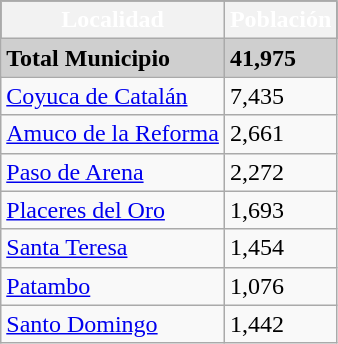<table class="wikitable">
<tr style="background:#000000; color:#FFFFFF;">
<th><strong>Localidad</strong></th>
<th><strong>Población</strong></th>
</tr>
<tr style="background:#CFCFCF;">
<td><strong>Total Municipio</strong></td>
<td><strong>41,975</strong></td>
</tr>
<tr>
<td><a href='#'>Coyuca de Catalán</a></td>
<td>7,435</td>
</tr>
<tr>
<td><a href='#'>Amuco de la Reforma</a></td>
<td>2,661</td>
</tr>
<tr>
<td><a href='#'>Paso de Arena</a></td>
<td>2,272</td>
</tr>
<tr>
<td><a href='#'>Placeres del Oro</a></td>
<td>1,693</td>
</tr>
<tr>
<td><a href='#'>Santa Teresa</a></td>
<td>1,454</td>
</tr>
<tr>
<td><a href='#'>Patambo</a></td>
<td>1,076</td>
</tr>
<tr>
<td><a href='#'>Santo Domingo</a></td>
<td>1,442</td>
</tr>
</table>
